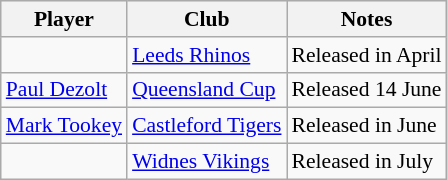<table class="wikitable" style="font-size:90%">
<tr bgcolor="#efefef">
<th>Player</th>
<th>Club</th>
<th>Notes</th>
</tr>
<tr>
<td></td>
<td><a href='#'>Leeds Rhinos</a></td>
<td>Released in April</td>
</tr>
<tr>
<td><a href='#'>Paul Dezolt</a></td>
<td><a href='#'>Queensland Cup</a></td>
<td>Released 14 June</td>
</tr>
<tr>
<td><a href='#'>Mark Tookey</a></td>
<td><a href='#'>Castleford Tigers</a></td>
<td>Released in June</td>
</tr>
<tr>
<td></td>
<td><a href='#'>Widnes Vikings</a></td>
<td>Released in July</td>
</tr>
</table>
